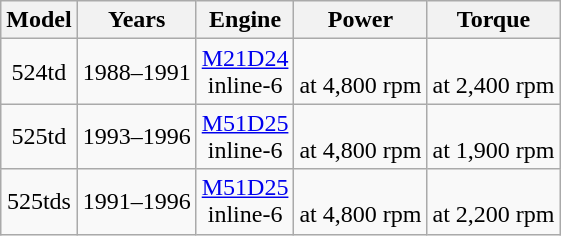<table class="wikitable sortable" style="text-align: center;">
<tr style="vertical-align:middle;">
<th>Model</th>
<th>Years</th>
<th>Engine</th>
<th>Power</th>
<th>Torque</th>
</tr>
<tr>
<td>524td</td>
<td>1988–1991</td>
<td><a href='#'>M21D24</a> <br> inline-6</td>
<td> <br> at 4,800 rpm</td>
<td> <br> at 2,400 rpm</td>
</tr>
<tr>
<td>525td</td>
<td>1993–1996</td>
<td><a href='#'>M51D25</a> <br> inline-6</td>
<td> <br> at 4,800 rpm</td>
<td> <br> at 1,900 rpm</td>
</tr>
<tr>
<td>525tds</td>
<td>1991–1996</td>
<td><a href='#'>M51D25</a> <br> inline-6</td>
<td> <br> at 4,800 rpm</td>
<td> <br> at 2,200 rpm</td>
</tr>
</table>
